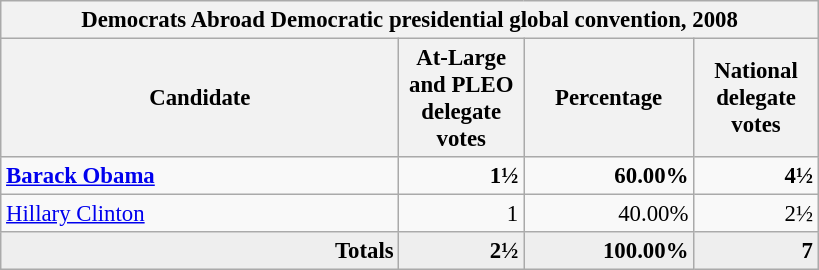<table class="wikitable" style="font-size:95%; text-align:right;">
<tr>
<th colspan="4">Democrats Abroad Democratic presidential global convention, 2008</th>
</tr>
<tr>
<th style="width: 17em">Candidate</th>
<th style="width: 5em">At-Large and PLEO delegate votes</th>
<th style="width: 7em">Percentage</th>
<th style="width: 5em">National delegate votes</th>
</tr>
<tr>
<td align="left"><strong><a href='#'>Barack Obama</a></strong></td>
<td><strong>1½</strong></td>
<td><strong>60.00%</strong></td>
<td><strong>4½</strong></td>
</tr>
<tr>
<td align="left"><a href='#'>Hillary Clinton</a></td>
<td>1</td>
<td>40.00%</td>
<td>2½</td>
</tr>
<tr bgcolor="#EEEEEE" style="margin-right:0.5em">
<td><strong>Totals</strong></td>
<td><strong>2½</strong></td>
<td><strong>100.00%</strong></td>
<td><strong>7</strong></td>
</tr>
</table>
